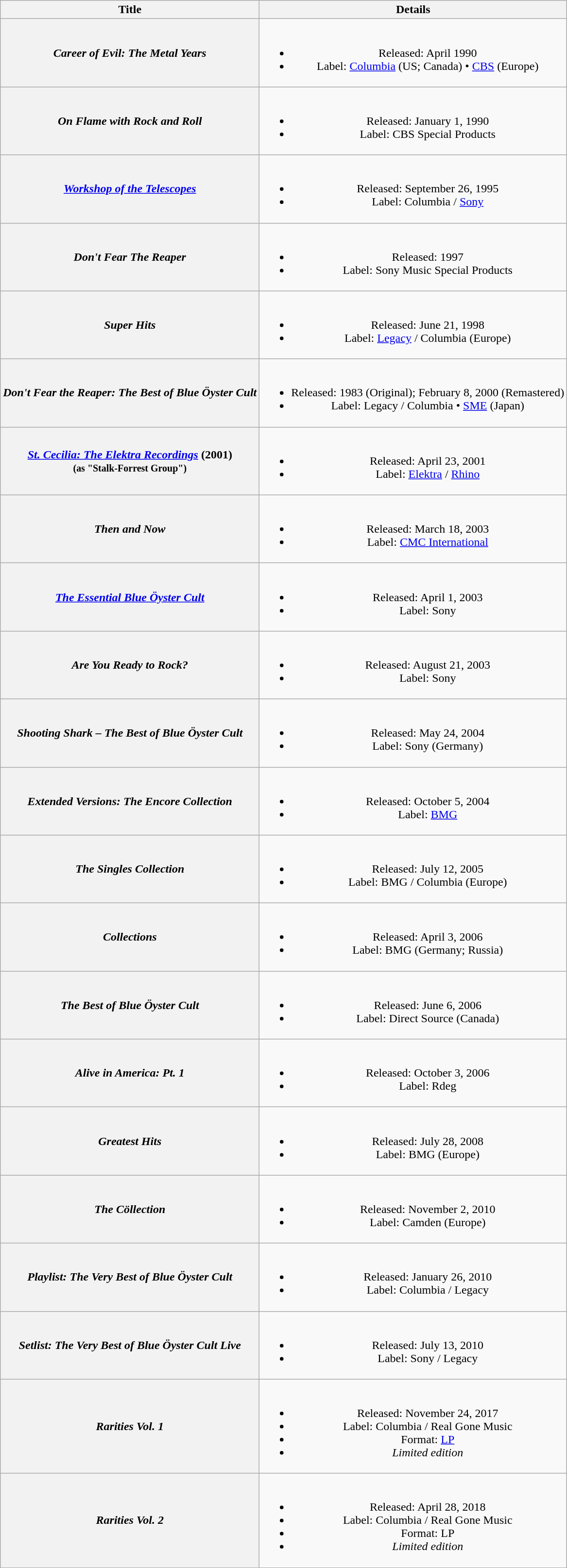<table class="wikitable plainrowheaders" style="text-align:center;">
<tr>
<th scope="col">Title</th>
<th scope="col">Details</th>
</tr>
<tr>
<th scope="row"><em>Career of Evil: The Metal Years</em></th>
<td><br><ul><li>Released: April 1990</li><li>Label: <a href='#'>Columbia</a> <span>(US; Canada)</span> • <a href='#'>CBS</a> <span>(Europe)</span></li></ul></td>
</tr>
<tr>
<th scope="row"><em>On Flame with Rock and Roll</em></th>
<td><br><ul><li>Released: January 1, 1990</li><li>Label: CBS Special Products</li></ul></td>
</tr>
<tr>
<th scope="row"><em><a href='#'>Workshop of the Telescopes</a></em></th>
<td><br><ul><li>Released: September 26, 1995</li><li>Label: Columbia / <a href='#'>Sony</a></li></ul></td>
</tr>
<tr>
<th scope="row"><em>Don't Fear The Reaper</em></th>
<td><br><ul><li>Released: 1997</li><li>Label: Sony Music Special Products</li></ul></td>
</tr>
<tr>
<th scope="row"><em>Super Hits</em></th>
<td><br><ul><li>Released: June 21, 1998</li><li>Label: <a href='#'>Legacy</a> / Columbia <span>(Europe)</span></li></ul></td>
</tr>
<tr>
<th scope="row"><em>Don't Fear the Reaper: The Best of Blue Öyster Cult</em></th>
<td><br><ul><li>Released: 1983 (Original); February 8, 2000 (Remastered)</li><li>Label: Legacy / Columbia • <a href='#'>SME</a> <span>(Japan)</span></li></ul></td>
</tr>
<tr>
<th scope="row"><em><a href='#'>St. Cecilia: The Elektra Recordings</a></em> (2001)<br><small> (as "Stalk-Forrest Group")</small></th>
<td><br><ul><li>Released: April 23, 2001</li><li>Label: <a href='#'>Elektra</a> / <a href='#'>Rhino</a></li></ul></td>
</tr>
<tr>
<th scope="row"><em>Then and Now</em></th>
<td><br><ul><li>Released: March 18, 2003</li><li>Label: <a href='#'>CMC International</a></li></ul></td>
</tr>
<tr>
<th scope="row"><em><a href='#'>The Essential Blue Öyster Cult</a></em></th>
<td><br><ul><li>Released: April 1, 2003</li><li>Label: Sony</li></ul></td>
</tr>
<tr>
<th scope="row"><em>Are You Ready to Rock?</em></th>
<td><br><ul><li>Released: August 21, 2003</li><li>Label: Sony</li></ul></td>
</tr>
<tr>
<th scope="row"><em>Shooting Shark – The Best of Blue Öyster Cult</em></th>
<td><br><ul><li>Released: May 24, 2004</li><li>Label: Sony <span>(Germany)</span></li></ul></td>
</tr>
<tr>
<th scope="row"><em>Extended Versions: The Encore Collection</em></th>
<td><br><ul><li>Released: October 5, 2004</li><li>Label: <a href='#'>BMG</a></li></ul></td>
</tr>
<tr>
<th scope="row"><em>The Singles Collection</em></th>
<td><br><ul><li>Released: July 12, 2005</li><li>Label: BMG / Columbia <span>(Europe)</span></li></ul></td>
</tr>
<tr>
<th scope="row"><em>Collections</em></th>
<td><br><ul><li>Released: April 3, 2006</li><li>Label: BMG <span>(Germany; Russia)</span></li></ul></td>
</tr>
<tr>
<th scope="row"><em>The Best of Blue Öyster Cult</em></th>
<td><br><ul><li>Released: June 6, 2006</li><li>Label: Direct Source <span>(Canada)</span></li></ul></td>
</tr>
<tr>
<th scope="row"><em>Alive in America: Pt. 1</em></th>
<td><br><ul><li>Released: October 3, 2006</li><li>Label: Rdeg</li></ul></td>
</tr>
<tr>
<th scope="row"><em>Greatest Hits</em></th>
<td><br><ul><li>Released: July 28, 2008</li><li>Label: BMG <span>(Europe)</span></li></ul></td>
</tr>
<tr>
<th scope="row"><em>The Cöllection</em></th>
<td><br><ul><li>Released: November 2, 2010</li><li>Label: Camden <span>(Europe)</span></li></ul></td>
</tr>
<tr>
<th scope="row"><em>Playlist: The Very Best of Blue Öyster Cult</em></th>
<td><br><ul><li>Released: January 26, 2010</li><li>Label: Columbia / Legacy</li></ul></td>
</tr>
<tr>
<th scope="row"><em>Setlist: The Very Best of Blue Öyster Cult Live</em></th>
<td><br><ul><li>Released: July 13, 2010</li><li>Label: Sony / Legacy</li></ul></td>
</tr>
<tr>
<th scope="row"><em>Rarities Vol. 1</em></th>
<td><br><ul><li>Released: November 24, 2017</li><li>Label: Columbia / Real Gone Music</li><li>Format: <a href='#'>LP</a></li><li><em>Limited edition</em></li></ul></td>
</tr>
<tr>
<th scope="row"><em>Rarities Vol. 2</em></th>
<td><br><ul><li>Released: April 28, 2018</li><li>Label: Columbia / Real Gone Music</li><li>Format: LP</li><li><em>Limited edition</em></li></ul></td>
</tr>
</table>
